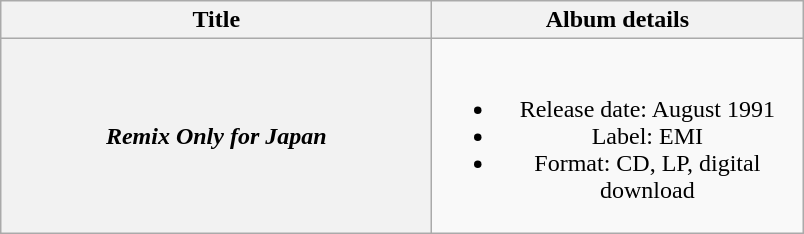<table class="wikitable plainrowheaders" style="text-align:center;" border="1">
<tr>
<th scope="col" style="width:17.5em;">Title</th>
<th scope="col" style="width:15em;">Album details</th>
</tr>
<tr>
<th scope="row"><em>Remix Only for Japan</em></th>
<td><br><ul><li>Release date: August 1991</li><li>Label: EMI</li><li>Format: CD, LP, digital download</li></ul></td>
</tr>
</table>
